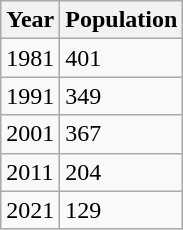<table class="wikitable">
<tr>
<th>Year</th>
<th>Population</th>
</tr>
<tr>
<td>1981</td>
<td>401</td>
</tr>
<tr>
<td>1991</td>
<td>349</td>
</tr>
<tr>
<td>2001</td>
<td>367</td>
</tr>
<tr>
<td>2011</td>
<td>204</td>
</tr>
<tr>
<td>2021</td>
<td>129</td>
</tr>
</table>
